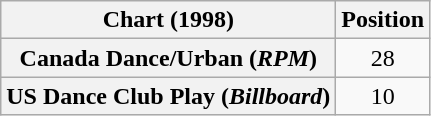<table class="wikitable plainrowheaders" style="text-align:center">
<tr>
<th>Chart (1998)</th>
<th>Position</th>
</tr>
<tr>
<th scope="row">Canada Dance/Urban (<em>RPM</em>)</th>
<td>28</td>
</tr>
<tr>
<th scope="row">US Dance Club Play (<em>Billboard</em>)</th>
<td>10</td>
</tr>
</table>
